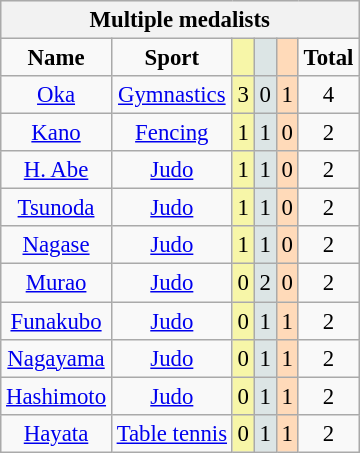<table class="wikitable" style=font-size:95%;float:center;text-align:center>
<tr style="background:#efefef;">
<th colspan=7>Multiple medalists</th>
</tr>
<tr align=center>
<td><strong>Name</strong></td>
<td><strong>Sport</strong></td>
<td style="background:#f7f6a8;"></td>
<td style="background:#dce5e5;"></td>
<td style="background:#ffdab9;"></td>
<td><strong>Total</strong></td>
</tr>
<tr align=center>
<td><a href='#'>Oka</a></td>
<td><a href='#'>Gymnastics</a></td>
<td style="background:#f7f6a8;">3</td>
<td style="background:#dce5e5;">0</td>
<td style="background:#ffdab9;">1</td>
<td>4</td>
</tr>
<tr align=center>
<td><a href='#'>Kano</a></td>
<td><a href='#'>Fencing</a></td>
<td style="background:#f7f6a8;">1</td>
<td style="background:#dce5e5;">1</td>
<td style="background:#ffdab9;">0</td>
<td>2</td>
</tr>
<tr align=center>
<td><a href='#'>H. Abe</a></td>
<td><a href='#'>Judo</a></td>
<td style="background:#f7f6a8;">1</td>
<td style="background:#dce5e5;">1</td>
<td style="background:#ffdab9;">0</td>
<td>2</td>
</tr>
<tr align=center>
<td><a href='#'>Tsunoda</a></td>
<td><a href='#'>Judo</a></td>
<td style="background:#f7f6a8;">1</td>
<td style="background:#dce5e5;">1</td>
<td style="background:#ffdab9;">0</td>
<td>2</td>
</tr>
<tr align=center>
<td><a href='#'>Nagase</a></td>
<td><a href='#'>Judo</a></td>
<td style="background:#f7f6a8;">1</td>
<td style="background:#dce5e5;">1</td>
<td style="background:#ffdab9;">0</td>
<td>2</td>
</tr>
<tr align=center>
<td><a href='#'>Murao</a></td>
<td><a href='#'>Judo</a></td>
<td style="background:#f7f6a8;">0</td>
<td style="background:#dce5e5;">2</td>
<td style="background:#ffdab9;">0</td>
<td>2</td>
</tr>
<tr align=center>
<td><a href='#'>Funakubo</a></td>
<td><a href='#'>Judo</a></td>
<td style="background:#f7f6a8;">0</td>
<td style="background:#dce5e5;">1</td>
<td style="background:#ffdab9;">1</td>
<td>2</td>
</tr>
<tr align=center>
<td><a href='#'>Nagayama</a></td>
<td><a href='#'>Judo</a></td>
<td style="background:#f7f6a8;">0</td>
<td style="background:#dce5e5;">1</td>
<td style="background:#ffdab9;">1</td>
<td>2</td>
</tr>
<tr align=center>
<td><a href='#'>Hashimoto</a></td>
<td><a href='#'>Judo</a></td>
<td style="background:#f7f6a8;">0</td>
<td style="background:#dce5e5;">1</td>
<td style="background:#ffdab9;">1</td>
<td>2</td>
</tr>
<tr align=center>
<td><a href='#'>Hayata</a></td>
<td><a href='#'>Table tennis</a></td>
<td style="background:#f7f6a8;">0</td>
<td style="background:#dce5e5;">1</td>
<td style="background:#ffdab9;">1</td>
<td>2</td>
</tr>
</table>
